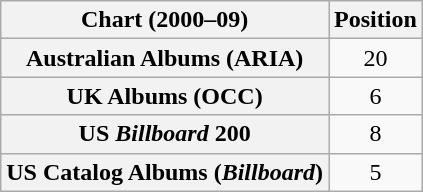<table class="wikitable plainrowheaders">
<tr>
<th scope="col">Chart (2000–09)</th>
<th scope="col">Position</th>
</tr>
<tr>
<th scope="row">Australian Albums (ARIA)</th>
<td align="center">20</td>
</tr>
<tr>
<th scope="row">UK Albums (OCC)</th>
<td style="text-align:center;">6</td>
</tr>
<tr>
<th scope="row">US <em>Billboard</em> 200</th>
<td align="center">8</td>
</tr>
<tr>
<th scope="row">US Catalog Albums (<em>Billboard</em>)</th>
<td align="center">5</td>
</tr>
</table>
